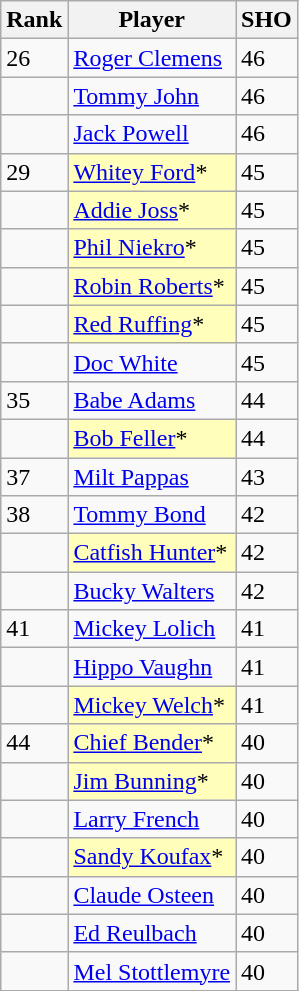<table class="wikitable" style="float:left;">
<tr style="white-space:nowrap;">
<th>Rank</th>
<th>Player</th>
<th>SHO</th>
</tr>
<tr>
<td>26</td>
<td><a href='#'>Roger Clemens</a></td>
<td>46</td>
</tr>
<tr>
<td></td>
<td><a href='#'>Tommy John</a></td>
<td>46</td>
</tr>
<tr>
<td></td>
<td><a href='#'>Jack Powell</a></td>
<td>46</td>
</tr>
<tr>
<td>29</td>
<td style="background:#ffffbb;"><a href='#'>Whitey Ford</a>*</td>
<td>45</td>
</tr>
<tr>
<td></td>
<td style="background:#ffffbb;"><a href='#'>Addie Joss</a>*</td>
<td>45</td>
</tr>
<tr>
<td></td>
<td style="background:#ffffbb;"><a href='#'>Phil Niekro</a>*</td>
<td>45</td>
</tr>
<tr>
<td></td>
<td style="background:#ffffbb;"><a href='#'>Robin Roberts</a>*</td>
<td>45</td>
</tr>
<tr>
<td></td>
<td style="background:#ffffbb;"><a href='#'>Red Ruffing</a>*</td>
<td>45</td>
</tr>
<tr>
<td></td>
<td><a href='#'>Doc White</a></td>
<td>45</td>
</tr>
<tr>
<td>35</td>
<td><a href='#'>Babe Adams</a></td>
<td>44</td>
</tr>
<tr>
<td></td>
<td style="background:#ffffbb;"><a href='#'>Bob Feller</a>*</td>
<td>44</td>
</tr>
<tr>
<td>37</td>
<td><a href='#'>Milt Pappas</a></td>
<td>43</td>
</tr>
<tr>
<td>38</td>
<td><a href='#'>Tommy Bond</a></td>
<td>42</td>
</tr>
<tr>
<td></td>
<td style="background:#ffffbb;"><a href='#'>Catfish Hunter</a>*</td>
<td>42</td>
</tr>
<tr>
<td></td>
<td><a href='#'>Bucky Walters</a></td>
<td>42</td>
</tr>
<tr>
<td>41</td>
<td><a href='#'>Mickey Lolich</a></td>
<td>41</td>
</tr>
<tr>
<td></td>
<td><a href='#'>Hippo Vaughn</a></td>
<td>41</td>
</tr>
<tr>
<td></td>
<td style="background:#ffffbb;"><a href='#'>Mickey Welch</a>*</td>
<td>41</td>
</tr>
<tr>
<td>44</td>
<td style="background:#ffffbb;"><a href='#'>Chief Bender</a>*</td>
<td>40</td>
</tr>
<tr>
<td></td>
<td style="background:#ffffbb;"><a href='#'>Jim Bunning</a>*</td>
<td>40</td>
</tr>
<tr>
<td></td>
<td><a href='#'>Larry French</a></td>
<td>40</td>
</tr>
<tr>
<td></td>
<td style="background:#ffffbb;"><a href='#'>Sandy Koufax</a>*</td>
<td>40</td>
</tr>
<tr>
<td></td>
<td><a href='#'>Claude Osteen</a></td>
<td>40</td>
</tr>
<tr>
<td></td>
<td><a href='#'>Ed Reulbach</a></td>
<td>40</td>
</tr>
<tr>
<td></td>
<td><a href='#'>Mel Stottlemyre</a></td>
<td>40</td>
</tr>
</table>
